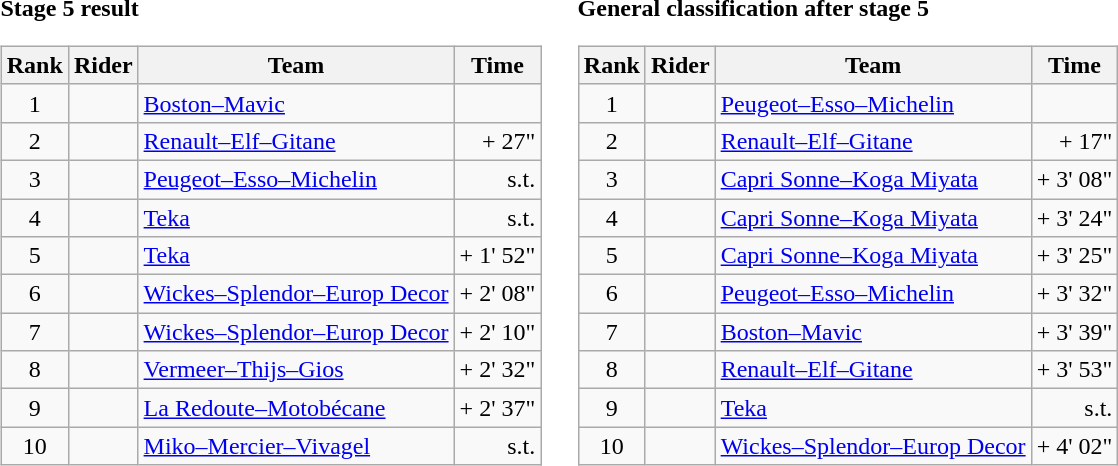<table>
<tr>
<td><strong>Stage 5 result</strong><br><table class="wikitable">
<tr>
<th scope="col">Rank</th>
<th scope="col">Rider</th>
<th scope="col">Team</th>
<th scope="col">Time</th>
</tr>
<tr>
<td style="text-align:center;">1</td>
<td></td>
<td><a href='#'>Boston–Mavic</a></td>
<td style="text-align:right;"></td>
</tr>
<tr>
<td style="text-align:center;">2</td>
<td></td>
<td><a href='#'>Renault–Elf–Gitane</a></td>
<td style="text-align:right;">+ 27"</td>
</tr>
<tr>
<td style="text-align:center;">3</td>
<td> </td>
<td><a href='#'>Peugeot–Esso–Michelin</a></td>
<td style="text-align:right;">s.t.</td>
</tr>
<tr>
<td style="text-align:center;">4</td>
<td></td>
<td><a href='#'>Teka</a></td>
<td style="text-align:right;">s.t.</td>
</tr>
<tr>
<td style="text-align:center;">5</td>
<td></td>
<td><a href='#'>Teka</a></td>
<td style="text-align:right;">+ 1' 52"</td>
</tr>
<tr>
<td style="text-align:center;">6</td>
<td></td>
<td><a href='#'>Wickes–Splendor–Europ Decor</a></td>
<td style="text-align:right;">+ 2' 08"</td>
</tr>
<tr>
<td style="text-align:center;">7</td>
<td></td>
<td><a href='#'>Wickes–Splendor–Europ Decor</a></td>
<td style="text-align:right;">+ 2' 10"</td>
</tr>
<tr>
<td style="text-align:center;">8</td>
<td></td>
<td><a href='#'>Vermeer–Thijs–Gios</a></td>
<td style="text-align:right;">+ 2' 32"</td>
</tr>
<tr>
<td style="text-align:center;">9</td>
<td></td>
<td><a href='#'>La Redoute–Motobécane</a></td>
<td style="text-align:right;">+ 2' 37"</td>
</tr>
<tr>
<td style="text-align:center;">10</td>
<td></td>
<td><a href='#'>Miko–Mercier–Vivagel</a></td>
<td style="text-align:right;">s.t.</td>
</tr>
</table>
</td>
<td></td>
<td><strong>General classification after stage 5</strong><br><table class="wikitable">
<tr>
<th scope="col">Rank</th>
<th scope="col">Rider</th>
<th scope="col">Team</th>
<th scope="col">Time</th>
</tr>
<tr>
<td style="text-align:center;">1</td>
<td> </td>
<td><a href='#'>Peugeot–Esso–Michelin</a></td>
<td style="text-align:right;"></td>
</tr>
<tr>
<td style="text-align:center;">2</td>
<td></td>
<td><a href='#'>Renault–Elf–Gitane</a></td>
<td style="text-align:right;">+ 17"</td>
</tr>
<tr>
<td style="text-align:center;">3</td>
<td></td>
<td><a href='#'>Capri Sonne–Koga Miyata</a></td>
<td style="text-align:right;">+ 3' 08"</td>
</tr>
<tr>
<td style="text-align:center;">4</td>
<td></td>
<td><a href='#'>Capri Sonne–Koga Miyata</a></td>
<td style="text-align:right;">+ 3' 24"</td>
</tr>
<tr>
<td style="text-align:center;">5</td>
<td></td>
<td><a href='#'>Capri Sonne–Koga Miyata</a></td>
<td style="text-align:right;">+ 3' 25"</td>
</tr>
<tr>
<td style="text-align:center;">6</td>
<td></td>
<td><a href='#'>Peugeot–Esso–Michelin</a></td>
<td style="text-align:right;">+ 3' 32"</td>
</tr>
<tr>
<td style="text-align:center;">7</td>
<td></td>
<td><a href='#'>Boston–Mavic</a></td>
<td style="text-align:right;">+ 3' 39"</td>
</tr>
<tr>
<td style="text-align:center;">8</td>
<td></td>
<td><a href='#'>Renault–Elf–Gitane</a></td>
<td style="text-align:right;">+ 3' 53"</td>
</tr>
<tr>
<td style="text-align:center;">9</td>
<td></td>
<td><a href='#'>Teka</a></td>
<td style="text-align:right;">s.t.</td>
</tr>
<tr>
<td style="text-align:center;">10</td>
<td></td>
<td><a href='#'>Wickes–Splendor–Europ Decor</a></td>
<td style="text-align:right;">+ 4' 02"</td>
</tr>
</table>
</td>
</tr>
</table>
